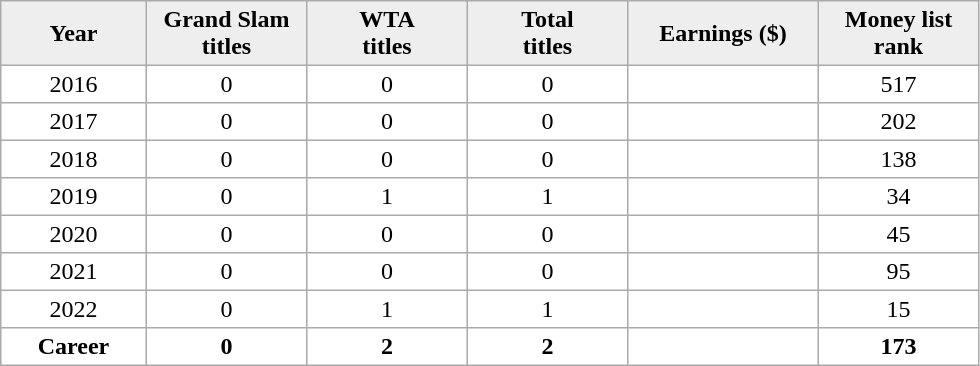<table cellpadding=3 cellspacing=0 border=1 style=border:#aaa;solid:1px;border-collapse:collapse;text-align:center;>
<tr style=background:#eee;font-weight:bold>
<td width="90">Year</td>
<td width="100">Grand Slam <br>titles</td>
<td width="100">WTA <br>titles</td>
<td width="100">Total <br>titles</td>
<td width="120">Earnings ($)</td>
<td width="100">Money list rank</td>
</tr>
<tr>
<td>2016</td>
<td>0</td>
<td>0</td>
<td>0</td>
<td align="right"></td>
<td>517</td>
</tr>
<tr>
<td>2017</td>
<td>0</td>
<td>0</td>
<td>0</td>
<td align="right"></td>
<td>202</td>
</tr>
<tr>
<td>2018</td>
<td>0</td>
<td>0</td>
<td>0</td>
<td align="right"></td>
<td>138</td>
</tr>
<tr>
<td>2019</td>
<td>0</td>
<td>1</td>
<td>1</td>
<td align="right"></td>
<td>34</td>
</tr>
<tr>
<td>2020</td>
<td>0</td>
<td>0</td>
<td>0</td>
<td align="right"></td>
<td>45</td>
</tr>
<tr>
<td>2021</td>
<td>0</td>
<td>0</td>
<td>0</td>
<td align="right"></td>
<td>95</td>
</tr>
<tr>
<td>2022</td>
<td>0</td>
<td>1</td>
<td>1</td>
<td align="right"></td>
<td>15</td>
</tr>
<tr style="font-weight:bold;">
<td>Career</td>
<td>0</td>
<td>2</td>
<td>2</td>
<td align="right"></td>
<td>173</td>
</tr>
</table>
